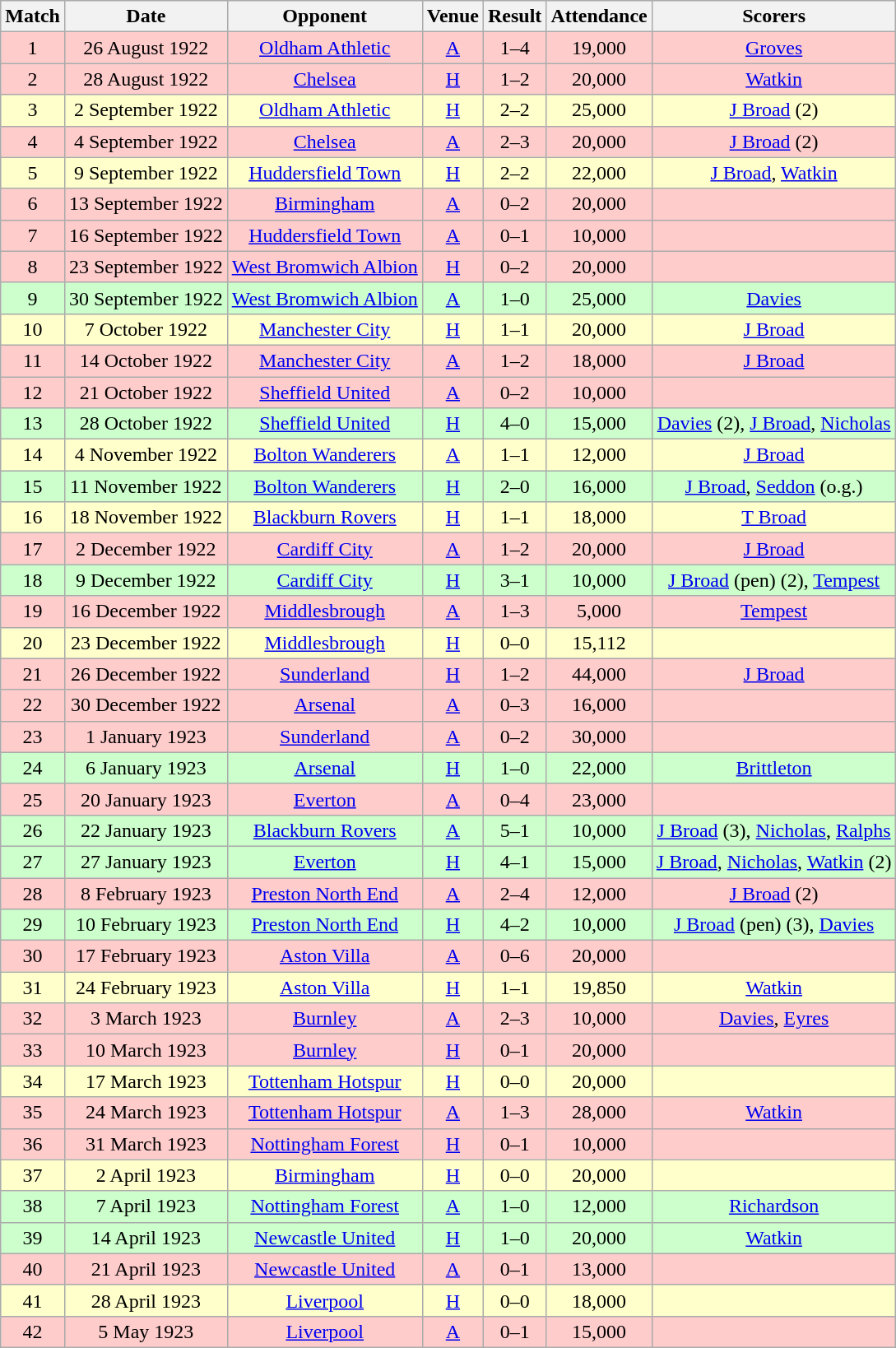<table class="wikitable" style="font-size:100%; text-align:center">
<tr>
<th>Match</th>
<th>Date</th>
<th>Opponent</th>
<th>Venue</th>
<th>Result</th>
<th>Attendance</th>
<th>Scorers</th>
</tr>
<tr style="background-color: #FFCCCC;">
<td>1</td>
<td>26 August 1922</td>
<td><a href='#'>Oldham Athletic</a></td>
<td><a href='#'>A</a></td>
<td>1–4</td>
<td>19,000</td>
<td><a href='#'>Groves</a></td>
</tr>
<tr style="background-color: #FFCCCC;">
<td>2</td>
<td>28 August 1922</td>
<td><a href='#'>Chelsea</a></td>
<td><a href='#'>H</a></td>
<td>1–2</td>
<td>20,000</td>
<td><a href='#'>Watkin</a></td>
</tr>
<tr style="background-color: #FFFFCC;">
<td>3</td>
<td>2 September 1922</td>
<td><a href='#'>Oldham Athletic</a></td>
<td><a href='#'>H</a></td>
<td>2–2</td>
<td>25,000</td>
<td><a href='#'>J Broad</a> (2)</td>
</tr>
<tr style="background-color: #FFCCCC;">
<td>4</td>
<td>4 September 1922</td>
<td><a href='#'>Chelsea</a></td>
<td><a href='#'>A</a></td>
<td>2–3</td>
<td>20,000</td>
<td><a href='#'>J Broad</a> (2)</td>
</tr>
<tr style="background-color: #FFFFCC;">
<td>5</td>
<td>9 September 1922</td>
<td><a href='#'>Huddersfield Town</a></td>
<td><a href='#'>H</a></td>
<td>2–2</td>
<td>22,000</td>
<td><a href='#'>J Broad</a>, <a href='#'>Watkin</a></td>
</tr>
<tr style="background-color: #FFCCCC;">
<td>6</td>
<td>13 September 1922</td>
<td><a href='#'>Birmingham</a></td>
<td><a href='#'>A</a></td>
<td>0–2</td>
<td>20,000</td>
<td></td>
</tr>
<tr style="background-color: #FFCCCC;">
<td>7</td>
<td>16 September 1922</td>
<td><a href='#'>Huddersfield Town</a></td>
<td><a href='#'>A</a></td>
<td>0–1</td>
<td>10,000</td>
<td></td>
</tr>
<tr style="background-color: #FFCCCC;">
<td>8</td>
<td>23 September 1922</td>
<td><a href='#'>West Bromwich Albion</a></td>
<td><a href='#'>H</a></td>
<td>0–2</td>
<td>20,000</td>
<td></td>
</tr>
<tr style="background-color: #CCFFCC;">
<td>9</td>
<td>30 September 1922</td>
<td><a href='#'>West Bromwich Albion</a></td>
<td><a href='#'>A</a></td>
<td>1–0</td>
<td>25,000</td>
<td><a href='#'>Davies</a></td>
</tr>
<tr style="background-color: #FFFFCC;">
<td>10</td>
<td>7 October 1922</td>
<td><a href='#'>Manchester City</a></td>
<td><a href='#'>H</a></td>
<td>1–1</td>
<td>20,000</td>
<td><a href='#'>J Broad</a></td>
</tr>
<tr style="background-color: #FFCCCC;">
<td>11</td>
<td>14 October 1922</td>
<td><a href='#'>Manchester City</a></td>
<td><a href='#'>A</a></td>
<td>1–2</td>
<td>18,000</td>
<td><a href='#'>J Broad</a></td>
</tr>
<tr style="background-color: #FFCCCC;">
<td>12</td>
<td>21 October 1922</td>
<td><a href='#'>Sheffield United</a></td>
<td><a href='#'>A</a></td>
<td>0–2</td>
<td>10,000</td>
<td></td>
</tr>
<tr style="background-color: #CCFFCC;">
<td>13</td>
<td>28 October 1922</td>
<td><a href='#'>Sheffield United</a></td>
<td><a href='#'>H</a></td>
<td>4–0</td>
<td>15,000</td>
<td><a href='#'>Davies</a> (2), <a href='#'>J Broad</a>, <a href='#'>Nicholas</a></td>
</tr>
<tr style="background-color: #FFFFCC;">
<td>14</td>
<td>4 November 1922</td>
<td><a href='#'>Bolton Wanderers</a></td>
<td><a href='#'>A</a></td>
<td>1–1</td>
<td>12,000</td>
<td><a href='#'>J Broad</a></td>
</tr>
<tr style="background-color: #CCFFCC;">
<td>15</td>
<td>11 November 1922</td>
<td><a href='#'>Bolton Wanderers</a></td>
<td><a href='#'>H</a></td>
<td>2–0</td>
<td>16,000</td>
<td><a href='#'>J Broad</a>, <a href='#'>Seddon</a> (o.g.)</td>
</tr>
<tr style="background-color: #FFFFCC;">
<td>16</td>
<td>18 November 1922</td>
<td><a href='#'>Blackburn Rovers</a></td>
<td><a href='#'>H</a></td>
<td>1–1</td>
<td>18,000</td>
<td><a href='#'>T Broad</a></td>
</tr>
<tr style="background-color: #FFCCCC;">
<td>17</td>
<td>2 December 1922</td>
<td><a href='#'>Cardiff City</a></td>
<td><a href='#'>A</a></td>
<td>1–2</td>
<td>20,000</td>
<td><a href='#'>J Broad</a></td>
</tr>
<tr style="background-color: #CCFFCC;">
<td>18</td>
<td>9 December 1922</td>
<td><a href='#'>Cardiff City</a></td>
<td><a href='#'>H</a></td>
<td>3–1</td>
<td>10,000</td>
<td><a href='#'>J Broad</a> (pen) (2), <a href='#'>Tempest</a></td>
</tr>
<tr style="background-color: #FFCCCC;">
<td>19</td>
<td>16 December 1922</td>
<td><a href='#'>Middlesbrough</a></td>
<td><a href='#'>A</a></td>
<td>1–3</td>
<td>5,000</td>
<td><a href='#'>Tempest</a></td>
</tr>
<tr style="background-color: #FFFFCC;">
<td>20</td>
<td>23 December 1922</td>
<td><a href='#'>Middlesbrough</a></td>
<td><a href='#'>H</a></td>
<td>0–0</td>
<td>15,112</td>
<td></td>
</tr>
<tr style="background-color: #FFCCCC;">
<td>21</td>
<td>26 December 1922</td>
<td><a href='#'>Sunderland</a></td>
<td><a href='#'>H</a></td>
<td>1–2</td>
<td>44,000</td>
<td><a href='#'>J Broad</a></td>
</tr>
<tr style="background-color: #FFCCCC;">
<td>22</td>
<td>30 December 1922</td>
<td><a href='#'>Arsenal</a></td>
<td><a href='#'>A</a></td>
<td>0–3</td>
<td>16,000</td>
<td></td>
</tr>
<tr style="background-color: #FFCCCC;">
<td>23</td>
<td>1 January 1923</td>
<td><a href='#'>Sunderland</a></td>
<td><a href='#'>A</a></td>
<td>0–2</td>
<td>30,000</td>
<td></td>
</tr>
<tr style="background-color: #CCFFCC;">
<td>24</td>
<td>6 January 1923</td>
<td><a href='#'>Arsenal</a></td>
<td><a href='#'>H</a></td>
<td>1–0</td>
<td>22,000</td>
<td><a href='#'>Brittleton</a></td>
</tr>
<tr style="background-color: #FFCCCC;">
<td>25</td>
<td>20 January 1923</td>
<td><a href='#'>Everton</a></td>
<td><a href='#'>A</a></td>
<td>0–4</td>
<td>23,000</td>
<td></td>
</tr>
<tr style="background-color: #CCFFCC;">
<td>26</td>
<td>22 January 1923</td>
<td><a href='#'>Blackburn Rovers</a></td>
<td><a href='#'>A</a></td>
<td>5–1</td>
<td>10,000</td>
<td><a href='#'>J Broad</a> (3), <a href='#'>Nicholas</a>, <a href='#'>Ralphs</a></td>
</tr>
<tr style="background-color: #CCFFCC;">
<td>27</td>
<td>27 January 1923</td>
<td><a href='#'>Everton</a></td>
<td><a href='#'>H</a></td>
<td>4–1</td>
<td>15,000</td>
<td><a href='#'>J Broad</a>, <a href='#'>Nicholas</a>, <a href='#'>Watkin</a> (2)</td>
</tr>
<tr style="background-color: #FFCCCC;">
<td>28</td>
<td>8 February 1923</td>
<td><a href='#'>Preston North End</a></td>
<td><a href='#'>A</a></td>
<td>2–4</td>
<td>12,000</td>
<td><a href='#'>J Broad</a> (2)</td>
</tr>
<tr style="background-color: #CCFFCC;">
<td>29</td>
<td>10 February 1923</td>
<td><a href='#'>Preston North End</a></td>
<td><a href='#'>H</a></td>
<td>4–2</td>
<td>10,000</td>
<td><a href='#'>J Broad</a> (pen) (3), <a href='#'>Davies</a></td>
</tr>
<tr style="background-color: #FFCCCC;">
<td>30</td>
<td>17 February 1923</td>
<td><a href='#'>Aston Villa</a></td>
<td><a href='#'>A</a></td>
<td>0–6</td>
<td>20,000</td>
<td></td>
</tr>
<tr style="background-color: #FFFFCC;">
<td>31</td>
<td>24 February 1923</td>
<td><a href='#'>Aston Villa</a></td>
<td><a href='#'>H</a></td>
<td>1–1</td>
<td>19,850</td>
<td><a href='#'>Watkin</a></td>
</tr>
<tr style="background-color: #FFCCCC;">
<td>32</td>
<td>3 March 1923</td>
<td><a href='#'>Burnley</a></td>
<td><a href='#'>A</a></td>
<td>2–3</td>
<td>10,000</td>
<td><a href='#'>Davies</a>, <a href='#'>Eyres</a></td>
</tr>
<tr style="background-color: #FFCCCC;">
<td>33</td>
<td>10 March 1923</td>
<td><a href='#'>Burnley</a></td>
<td><a href='#'>H</a></td>
<td>0–1</td>
<td>20,000</td>
<td></td>
</tr>
<tr style="background-color: #FFFFCC;">
<td>34</td>
<td>17 March 1923</td>
<td><a href='#'>Tottenham Hotspur</a></td>
<td><a href='#'>H</a></td>
<td>0–0</td>
<td>20,000</td>
<td></td>
</tr>
<tr style="background-color: #FFCCCC;">
<td>35</td>
<td>24 March 1923</td>
<td><a href='#'>Tottenham Hotspur</a></td>
<td><a href='#'>A</a></td>
<td>1–3</td>
<td>28,000</td>
<td><a href='#'>Watkin</a></td>
</tr>
<tr style="background-color: #FFCCCC;">
<td>36</td>
<td>31 March 1923</td>
<td><a href='#'>Nottingham Forest</a></td>
<td><a href='#'>H</a></td>
<td>0–1</td>
<td>10,000</td>
<td></td>
</tr>
<tr style="background-color: #FFFFCC;">
<td>37</td>
<td>2 April 1923</td>
<td><a href='#'>Birmingham</a></td>
<td><a href='#'>H</a></td>
<td>0–0</td>
<td>20,000</td>
<td></td>
</tr>
<tr style="background-color: #CCFFCC;">
<td>38</td>
<td>7 April 1923</td>
<td><a href='#'>Nottingham Forest</a></td>
<td><a href='#'>A</a></td>
<td>1–0</td>
<td>12,000</td>
<td><a href='#'>Richardson</a></td>
</tr>
<tr style="background-color: #CCFFCC;">
<td>39</td>
<td>14 April 1923</td>
<td><a href='#'>Newcastle United</a></td>
<td><a href='#'>H</a></td>
<td>1–0</td>
<td>20,000</td>
<td><a href='#'>Watkin</a></td>
</tr>
<tr style="background-color: #FFCCCC;">
<td>40</td>
<td>21 April 1923</td>
<td><a href='#'>Newcastle United</a></td>
<td><a href='#'>A</a></td>
<td>0–1</td>
<td>13,000</td>
<td></td>
</tr>
<tr style="background-color: #FFFFCC;">
<td>41</td>
<td>28 April 1923</td>
<td><a href='#'>Liverpool</a></td>
<td><a href='#'>H</a></td>
<td>0–0</td>
<td>18,000</td>
<td></td>
</tr>
<tr style="background-color: #FFCCCC;">
<td>42</td>
<td>5 May 1923</td>
<td><a href='#'>Liverpool</a></td>
<td><a href='#'>A</a></td>
<td>0–1</td>
<td>15,000</td>
<td></td>
</tr>
</table>
